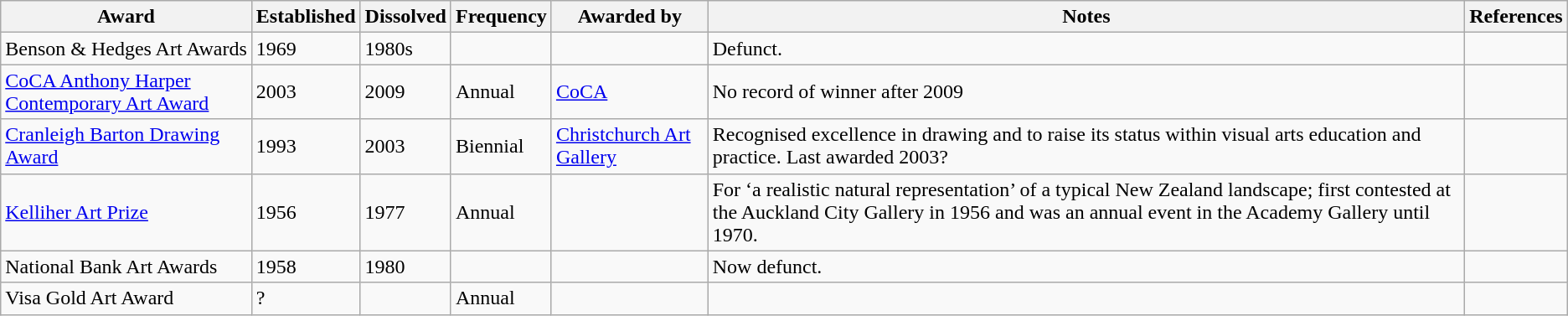<table class="wikitable">
<tr>
<th>Award</th>
<th>Established</th>
<th>Dissolved</th>
<th>Frequency</th>
<th>Awarded by</th>
<th>Notes</th>
<th>References</th>
</tr>
<tr>
<td>Benson & Hedges Art Awards</td>
<td>1969</td>
<td>1980s</td>
<td></td>
<td></td>
<td>Defunct.</td>
<td></td>
</tr>
<tr>
<td><a href='#'>CoCA Anthony Harper Contemporary Art Award</a></td>
<td>2003</td>
<td>2009</td>
<td>Annual</td>
<td><a href='#'>CoCA</a></td>
<td>No record of winner after 2009</td>
<td></td>
</tr>
<tr>
<td><a href='#'>Cranleigh Barton Drawing Award</a></td>
<td>1993</td>
<td>2003</td>
<td>Biennial</td>
<td><a href='#'>Christchurch Art Gallery</a></td>
<td>Recognised excellence in drawing and to raise its status within visual arts education and practice. Last awarded 2003?</td>
<td></td>
</tr>
<tr>
<td><a href='#'>Kelliher Art Prize</a></td>
<td>1956</td>
<td>1977</td>
<td>Annual</td>
<td></td>
<td>For ‘a realistic natural representation’ of a typical New Zealand landscape; first contested at the Auckland City Gallery in 1956 and was an annual event in the Academy Gallery until 1970.<br></td>
<td></td>
</tr>
<tr>
<td>National Bank Art Awards</td>
<td>1958</td>
<td>1980</td>
<td></td>
<td></td>
<td>Now defunct.</td>
<td></td>
</tr>
<tr>
<td>Visa Gold Art Award</td>
<td>?</td>
<td></td>
<td>Annual</td>
<td></td>
<td></td>
<td></td>
</tr>
</table>
